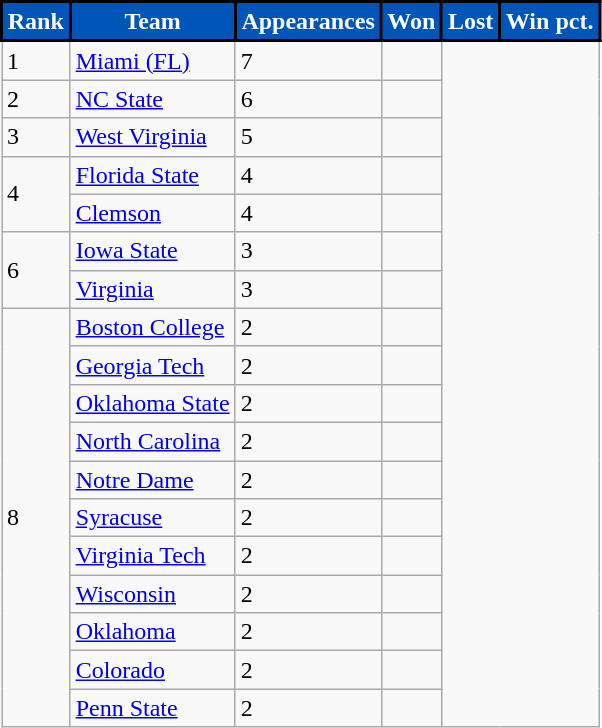<table class = "wikitable sortable">
<tr>
<th style="background:#0055b8; color:#ffffff; border: 2px solid #000000;">Rank</th>
<th style="background:#0055b8; color:#ffffff; border: 2px solid #000000;">Team</th>
<th style="background:#0055b8; color:#ffffff; border: 2px solid #000000;">Appearances</th>
<th style="background:#0055b8; color:#ffffff; border: 2px solid #000000;">Won</th>
<th style="background:#0055b8; color:#ffffff; border: 2px solid #000000;">Lost</th>
<th style="background:#0055b8; color:#ffffff; border: 2px solid #000000;">Win pct.</th>
</tr>
<tr>
<td>1</td>
<td><a href='#'>Miami (FL)</a></td>
<td>7</td>
<td></td>
</tr>
<tr>
<td>2</td>
<td><a href='#'>NC State</a></td>
<td>6</td>
<td></td>
</tr>
<tr>
<td>3</td>
<td><a href='#'>West Virginia</a></td>
<td>5</td>
<td></td>
</tr>
<tr>
<td rowspan=2>4</td>
<td><a href='#'>Florida State</a></td>
<td>4</td>
<td></td>
</tr>
<tr>
<td><a href='#'>Clemson</a></td>
<td>4</td>
<td></td>
</tr>
<tr>
<td rowspan="2">6</td>
<td><a href='#'>Iowa State</a></td>
<td>3</td>
<td></td>
</tr>
<tr>
<td><a href='#'>Virginia</a></td>
<td>3</td>
<td></td>
</tr>
<tr>
<td rowspan="11">8</td>
<td><a href='#'>Boston College</a></td>
<td>2</td>
<td></td>
</tr>
<tr>
<td><a href='#'>Georgia Tech</a></td>
<td>2</td>
<td></td>
</tr>
<tr>
<td><a href='#'>Oklahoma State</a></td>
<td>2</td>
<td></td>
</tr>
<tr>
<td><a href='#'>North Carolina</a></td>
<td>2</td>
<td></td>
</tr>
<tr>
<td><a href='#'>Notre Dame</a></td>
<td>2</td>
<td></td>
</tr>
<tr>
<td><a href='#'>Syracuse</a></td>
<td>2</td>
<td></td>
</tr>
<tr>
<td><a href='#'>Virginia Tech</a></td>
<td>2</td>
<td></td>
</tr>
<tr>
<td><a href='#'>Wisconsin</a></td>
<td>2</td>
<td></td>
</tr>
<tr>
<td><a href='#'>Oklahoma</a></td>
<td>2</td>
<td></td>
</tr>
<tr>
<td><a href='#'>Colorado</a></td>
<td>2</td>
<td></td>
</tr>
<tr>
<td><a href='#'>Penn State</a></td>
<td>2</td>
<td></td>
</tr>
</table>
